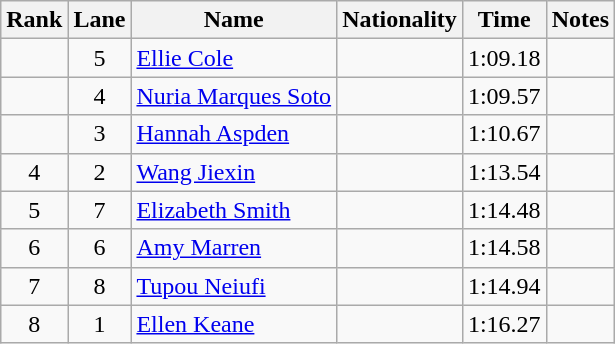<table class="wikitable sortable" style="text-align:center">
<tr>
<th>Rank</th>
<th>Lane</th>
<th>Name</th>
<th>Nationality</th>
<th>Time</th>
<th>Notes</th>
</tr>
<tr>
<td></td>
<td>5</td>
<td style="text-align:left"><a href='#'>Ellie Cole</a></td>
<td style="text-align:left"></td>
<td>1:09.18</td>
<td></td>
</tr>
<tr>
<td></td>
<td>4</td>
<td style="text-align:left"><a href='#'>Nuria Marques Soto</a></td>
<td style="text-align:left"></td>
<td>1:09.57</td>
<td></td>
</tr>
<tr>
<td></td>
<td>3</td>
<td style="text-align:left"><a href='#'>Hannah Aspden</a></td>
<td style="text-align:left"></td>
<td>1:10.67</td>
<td></td>
</tr>
<tr>
<td>4</td>
<td>2</td>
<td style="text-align:left"><a href='#'>Wang Jiexin</a></td>
<td style="text-align:left"></td>
<td>1:13.54</td>
<td></td>
</tr>
<tr>
<td>5</td>
<td>7</td>
<td style="text-align:left"><a href='#'>Elizabeth Smith</a></td>
<td style="text-align:left"></td>
<td>1:14.48</td>
<td></td>
</tr>
<tr>
<td>6</td>
<td>6</td>
<td style="text-align:left"><a href='#'>Amy Marren</a></td>
<td style="text-align:left"></td>
<td>1:14.58</td>
<td></td>
</tr>
<tr>
<td>7</td>
<td>8</td>
<td style="text-align:left"><a href='#'>Tupou Neiufi</a></td>
<td style="text-align:left"></td>
<td>1:14.94</td>
<td></td>
</tr>
<tr>
<td>8</td>
<td>1</td>
<td style="text-align:left"><a href='#'>Ellen Keane</a></td>
<td style="text-align:left"></td>
<td>1:16.27</td>
<td></td>
</tr>
</table>
